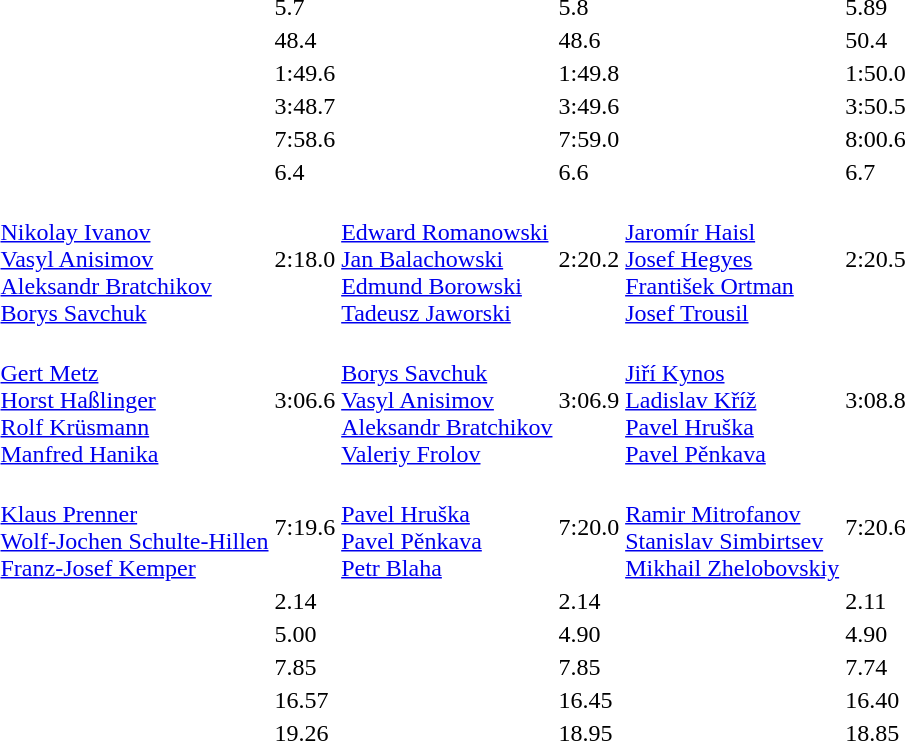<table>
<tr>
<td></td>
<td></td>
<td>5.7</td>
<td></td>
<td>5.8</td>
<td></td>
<td>5.89</td>
</tr>
<tr>
<td></td>
<td></td>
<td>48.4</td>
<td></td>
<td>48.6</td>
<td></td>
<td>50.4</td>
</tr>
<tr>
<td></td>
<td></td>
<td>1:49.6</td>
<td></td>
<td>1:49.8</td>
<td></td>
<td>1:50.0</td>
</tr>
<tr>
<td></td>
<td></td>
<td>3:48.7</td>
<td></td>
<td>3:49.6</td>
<td></td>
<td>3:50.5</td>
</tr>
<tr>
<td></td>
<td></td>
<td>7:58.6</td>
<td></td>
<td>7:59.0</td>
<td></td>
<td>8:00.6</td>
</tr>
<tr>
<td></td>
<td></td>
<td>6.4</td>
<td></td>
<td>6.6</td>
<td></td>
<td>6.7</td>
</tr>
<tr>
<td></td>
<td><br><a href='#'>Nikolay Ivanov</a><br><a href='#'>Vasyl Anisimov</a><br><a href='#'>Aleksandr Bratchikov</a><br><a href='#'>Borys Savchuk</a></td>
<td>2:18.0</td>
<td><br><a href='#'>Edward Romanowski</a><br><a href='#'>Jan Balachowski</a><br><a href='#'>Edmund Borowski</a><br><a href='#'>Tadeusz Jaworski</a></td>
<td>2:20.2</td>
<td><br><a href='#'>Jaromír Haisl</a><br><a href='#'>Josef Hegyes</a><br><a href='#'>František Ortman</a><br><a href='#'>Josef Trousil</a></td>
<td>2:20.5</td>
</tr>
<tr>
<td></td>
<td><br><a href='#'>Gert Metz</a><br><a href='#'>Horst Haßlinger</a><br><a href='#'>Rolf Krüsmann</a><br><a href='#'>Manfred Hanika</a></td>
<td>3:06.6</td>
<td><br><a href='#'>Borys Savchuk</a><br><a href='#'>Vasyl Anisimov</a><br><a href='#'>Aleksandr Bratchikov</a><br><a href='#'>Valeriy Frolov</a></td>
<td>3:06.9</td>
<td><br><a href='#'>Jiří Kynos</a><br><a href='#'>Ladislav Kříž</a><br><a href='#'>Pavel Hruška</a><br><a href='#'>Pavel Pěnkava</a></td>
<td>3:08.8</td>
</tr>
<tr>
<td></td>
<td><br><a href='#'>Klaus Prenner</a><br><a href='#'>Wolf-Jochen Schulte-Hillen</a><br><a href='#'>Franz-Josef Kemper</a></td>
<td>7:19.6</td>
<td><br><a href='#'>Pavel Hruška</a><br><a href='#'>Pavel Pěnkava</a><br><a href='#'>Petr Blaha</a></td>
<td>7:20.0</td>
<td><br><a href='#'>Ramir Mitrofanov</a><br><a href='#'>Stanislav Simbirtsev</a><br><a href='#'>Mikhail Zhelobovskiy</a></td>
<td>7:20.6</td>
</tr>
<tr>
<td></td>
<td></td>
<td>2.14</td>
<td></td>
<td>2.14</td>
<td></td>
<td>2.11</td>
</tr>
<tr>
<td></td>
<td></td>
<td>5.00</td>
<td></td>
<td>4.90</td>
<td></td>
<td>4.90</td>
</tr>
<tr>
<td></td>
<td></td>
<td>7.85</td>
<td></td>
<td>7.85</td>
<td></td>
<td>7.74</td>
</tr>
<tr>
<td></td>
<td></td>
<td>16.57</td>
<td></td>
<td>16.45</td>
<td></td>
<td>16.40</td>
</tr>
<tr>
<td></td>
<td></td>
<td>19.26</td>
<td></td>
<td>18.95</td>
<td></td>
<td>18.85</td>
</tr>
</table>
